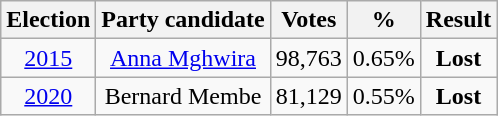<table class="wikitable" style="text-align:center">
<tr>
<th>Election</th>
<th>Party candidate</th>
<th><strong>Votes</strong></th>
<th><strong>%</strong></th>
<th>Result</th>
</tr>
<tr>
<td><a href='#'>2015</a></td>
<td><a href='#'>Anna Mghwira</a></td>
<td>98,763</td>
<td>0.65%</td>
<td><strong>Lost</strong> </td>
</tr>
<tr>
<td><a href='#'>2020</a></td>
<td>Bernard Membe</td>
<td>81,129</td>
<td>0.55%</td>
<td><strong>Lost</strong> </td>
</tr>
</table>
